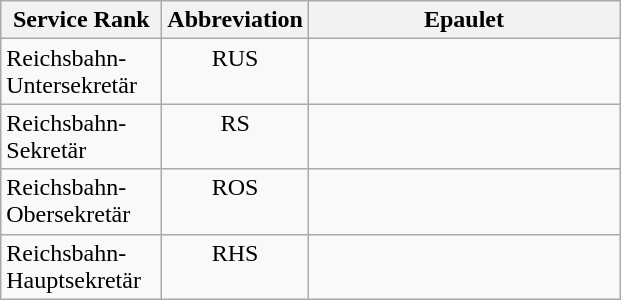<table class="wikitable">
<tr>
<th width="100">Service Rank</th>
<th width="50">Abbreviation</th>
<th width="200">Epaulet</th>
</tr>
<tr>
<td>Reichsbahn-Untersekretär</td>
<td valign="top" align="center">RUS</td>
<td valign="top" align="center"></td>
</tr>
<tr>
<td>Reichsbahn-Sekretär</td>
<td valign="top" align="center">RS</td>
<td valign="top" align="center"></td>
</tr>
<tr>
<td>Reichsbahn-Obersekretär</td>
<td valign="top" align="center">ROS</td>
<td valign="top" align="center"></td>
</tr>
<tr>
<td>Reichsbahn-Hauptsekretär</td>
<td valign="top" align="center">RHS</td>
<td valign="top" align="center"></td>
</tr>
</table>
